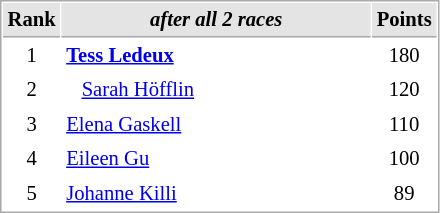<table cellspacing="1" cellpadding="3" style="border:1px solid #aaa; font-size:86%;">
<tr style="background:#e4e4e4;">
<th style="border-bottom:1px solid #aaa; width:10px;">Rank</th>
<th style="border-bottom:1px solid #aaa; width:200px;"><em>after all 2 races</em></th>
<th style="border-bottom:1px solid #aaa; width:20px;">Points</th>
</tr>
<tr>
<td align=center>1</td>
<td><strong> <a href='#'>Tess Ledeux</a></strong></td>
<td align=center>180</td>
</tr>
<tr>
<td align=center>2</td>
<td>   <a href='#'>Sarah Höfflin</a></td>
<td align=center>120</td>
</tr>
<tr>
<td align=center>3</td>
<td> <a href='#'>Elena Gaskell</a></td>
<td align=center>110</td>
</tr>
<tr>
<td align=center>4</td>
<td> <a href='#'>Eileen Gu</a></td>
<td align=center>100</td>
</tr>
<tr>
<td align=center>5</td>
<td> <a href='#'>Johanne Killi</a></td>
<td align=center>89</td>
</tr>
</table>
